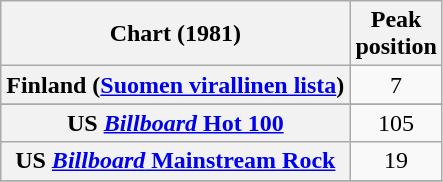<table class="wikitable sortable plainrowheaders" style="text-align:center">
<tr>
<th>Chart (1981)</th>
<th>Peak<br>position</th>
</tr>
<tr>
<th scope="row">Finland (<a href='#'>Suomen virallinen lista</a>)</th>
<td>7</td>
</tr>
<tr>
</tr>
<tr>
</tr>
<tr>
<th scope="row">US <a href='#'><em>Billboard</em> Hot 100</a></th>
<td>105</td>
</tr>
<tr>
<th scope="row">US <a href='#'><em>Billboard</em> Mainstream Rock</a></th>
<td>19</td>
</tr>
<tr>
</tr>
</table>
